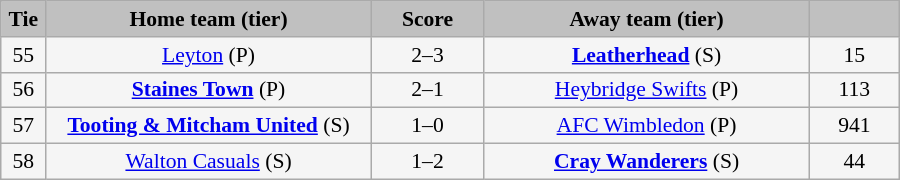<table class="wikitable" style="width: 600px; background:WhiteSmoke; text-align:center; font-size:90%">
<tr>
<td scope="col" style="width:  5.00%; background:silver;"><strong>Tie</strong></td>
<td scope="col" style="width: 36.25%; background:silver;"><strong>Home team (tier)</strong></td>
<td scope="col" style="width: 12.50%; background:silver;"><strong>Score</strong></td>
<td scope="col" style="width: 36.25%; background:silver;"><strong>Away team (tier)</strong></td>
<td scope="col" style="width: 10.00%; background:silver;"><strong></strong></td>
</tr>
<tr>
<td>55</td>
<td><a href='#'>Leyton</a> (P)</td>
<td>2–3</td>
<td><strong><a href='#'>Leatherhead</a></strong> (S)</td>
<td>15</td>
</tr>
<tr>
<td>56</td>
<td><strong><a href='#'>Staines Town</a></strong> (P)</td>
<td>2–1</td>
<td><a href='#'>Heybridge Swifts</a> (P)</td>
<td>113</td>
</tr>
<tr>
<td>57</td>
<td><strong><a href='#'>Tooting & Mitcham United</a></strong> (S)</td>
<td>1–0</td>
<td><a href='#'>AFC Wimbledon</a> (P)</td>
<td>941</td>
</tr>
<tr>
<td>58</td>
<td><a href='#'>Walton Casuals</a> (S)</td>
<td>1–2</td>
<td><strong><a href='#'>Cray Wanderers</a></strong> (S)</td>
<td>44</td>
</tr>
</table>
